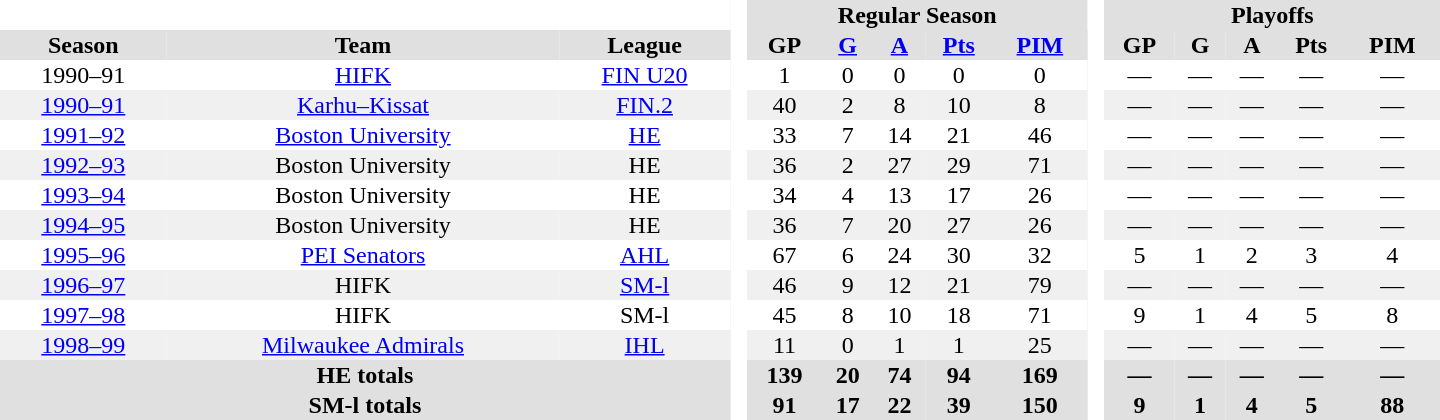<table border="0" cellpadding="1" cellspacing="0" style="text-align:center; width:60em">
<tr bgcolor="#e0e0e0">
<th colspan="3"  bgcolor="#ffffff"> </th>
<th rowspan="99" bgcolor="#ffffff"> </th>
<th colspan="5">Regular Season</th>
<th rowspan="99" bgcolor="#ffffff"> </th>
<th colspan="5">Playoffs</th>
</tr>
<tr bgcolor="#e0e0e0">
<th>Season</th>
<th>Team</th>
<th>League</th>
<th>GP</th>
<th><a href='#'>G</a></th>
<th><a href='#'>A</a></th>
<th><a href='#'>Pts</a></th>
<th><a href='#'>PIM</a></th>
<th>GP</th>
<th>G</th>
<th>A</th>
<th>Pts</th>
<th>PIM</th>
</tr>
<tr>
<td>1990–91</td>
<td><a href='#'>HIFK</a></td>
<td><a href='#'>FIN U20</a></td>
<td>1</td>
<td>0</td>
<td>0</td>
<td>0</td>
<td>0</td>
<td>—</td>
<td>—</td>
<td>—</td>
<td>—</td>
<td>—</td>
</tr>
<tr bgcolor="f0f0f0">
<td><a href='#'>1990–91</a></td>
<td><a href='#'>Karhu–Kissat</a></td>
<td><a href='#'>FIN.2</a></td>
<td>40</td>
<td>2</td>
<td>8</td>
<td>10</td>
<td>8</td>
<td>—</td>
<td>—</td>
<td>—</td>
<td>—</td>
<td>—</td>
</tr>
<tr>
<td><a href='#'>1991–92</a></td>
<td><a href='#'>Boston University</a></td>
<td><a href='#'>HE</a></td>
<td>33</td>
<td>7</td>
<td>14</td>
<td>21</td>
<td>46</td>
<td>—</td>
<td>—</td>
<td>—</td>
<td>—</td>
<td>—</td>
</tr>
<tr bgcolor="f0f0f0">
<td><a href='#'>1992–93</a></td>
<td>Boston University</td>
<td>HE</td>
<td>36</td>
<td>2</td>
<td>27</td>
<td>29</td>
<td>71</td>
<td>—</td>
<td>—</td>
<td>—</td>
<td>—</td>
<td>—</td>
</tr>
<tr>
<td><a href='#'>1993–94</a></td>
<td>Boston University</td>
<td>HE</td>
<td>34</td>
<td>4</td>
<td>13</td>
<td>17</td>
<td>26</td>
<td>—</td>
<td>—</td>
<td>—</td>
<td>—</td>
<td>—</td>
</tr>
<tr bgcolor="f0f0f0">
<td><a href='#'>1994–95</a></td>
<td>Boston University</td>
<td>HE</td>
<td>36</td>
<td>7</td>
<td>20</td>
<td>27</td>
<td>26</td>
<td>—</td>
<td>—</td>
<td>—</td>
<td>—</td>
<td>—</td>
</tr>
<tr>
<td><a href='#'>1995–96</a></td>
<td><a href='#'>PEI Senators</a></td>
<td><a href='#'>AHL</a></td>
<td>67</td>
<td>6</td>
<td>24</td>
<td>30</td>
<td>32</td>
<td>5</td>
<td>1</td>
<td>2</td>
<td>3</td>
<td>4</td>
</tr>
<tr bgcolor="f0f0f0">
<td><a href='#'>1996–97</a></td>
<td>HIFK</td>
<td><a href='#'>SM-l</a></td>
<td>46</td>
<td>9</td>
<td>12</td>
<td>21</td>
<td>79</td>
<td>—</td>
<td>—</td>
<td>—</td>
<td>—</td>
<td>—</td>
</tr>
<tr>
<td><a href='#'>1997–98</a></td>
<td>HIFK</td>
<td>SM-l</td>
<td>45</td>
<td>8</td>
<td>10</td>
<td>18</td>
<td>71</td>
<td>9</td>
<td>1</td>
<td>4</td>
<td>5</td>
<td>8</td>
</tr>
<tr bgcolor="f0f0f0">
<td><a href='#'>1998–99</a></td>
<td><a href='#'>Milwaukee Admirals</a></td>
<td><a href='#'>IHL</a></td>
<td>11</td>
<td>0</td>
<td>1</td>
<td>1</td>
<td>25</td>
<td>—</td>
<td>—</td>
<td>—</td>
<td>—</td>
<td>—</td>
</tr>
<tr bgcolor="#e0e0e0">
<th colspan="3">HE totals</th>
<th>139</th>
<th>20</th>
<th>74</th>
<th>94</th>
<th>169</th>
<th>—</th>
<th>—</th>
<th>—</th>
<th>—</th>
<th>—</th>
</tr>
<tr bgcolor="#e0e0e0">
<th colspan="3">SM-l totals</th>
<th>91</th>
<th>17</th>
<th>22</th>
<th>39</th>
<th>150</th>
<th>9</th>
<th>1</th>
<th>4</th>
<th>5</th>
<th>88</th>
</tr>
</table>
